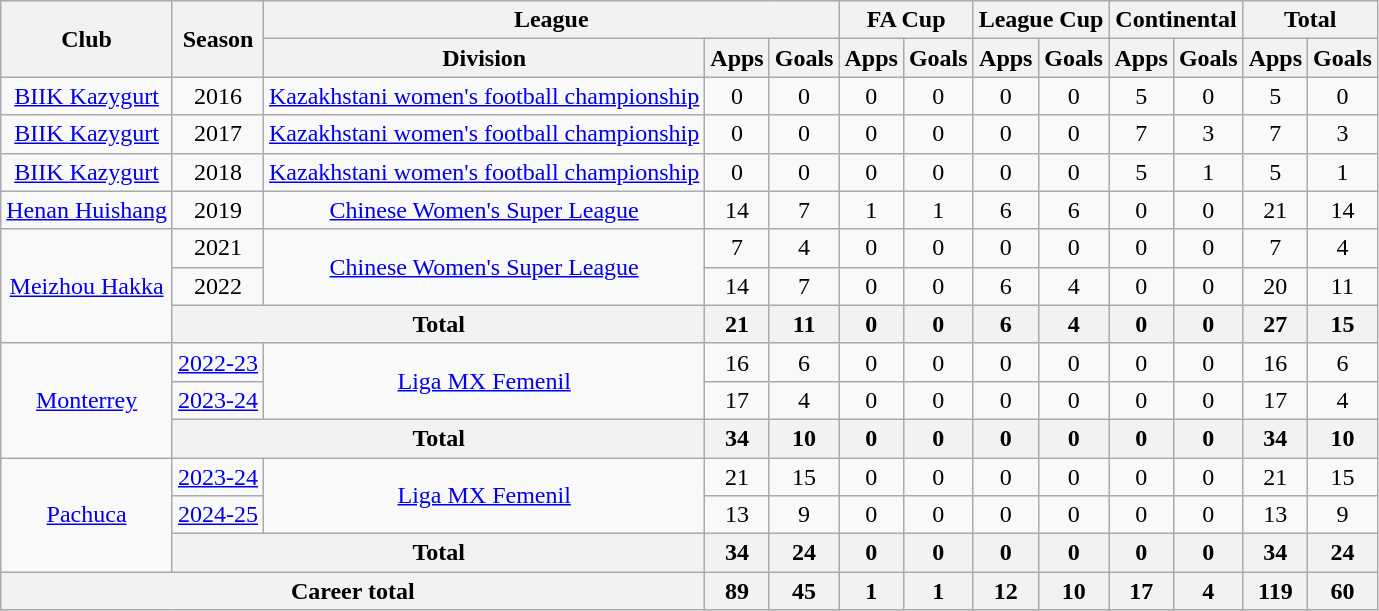<table class="wikitable" style="text-align:center">
<tr>
<th rowspan="2">Club</th>
<th rowspan="2">Season</th>
<th colspan="3">League</th>
<th colspan="2">FA Cup</th>
<th colspan="2">League Cup</th>
<th colspan="2">Continental</th>
<th colspan="2">Total</th>
</tr>
<tr>
<th>Division</th>
<th>Apps</th>
<th>Goals</th>
<th>Apps</th>
<th>Goals</th>
<th>Apps</th>
<th>Goals</th>
<th>Apps</th>
<th>Goals</th>
<th>Apps</th>
<th>Goals</th>
</tr>
<tr>
<td><a href='#'>BIIK Kazygurt</a></td>
<td>2016</td>
<td><a href='#'>Kazakhstani women's football championship</a></td>
<td>0</td>
<td>0</td>
<td>0</td>
<td>0</td>
<td>0</td>
<td>0</td>
<td>5</td>
<td>0</td>
<td>5</td>
<td>0</td>
</tr>
<tr>
<td><a href='#'>BIIK Kazygurt</a></td>
<td>2017</td>
<td><a href='#'>Kazakhstani women's football championship</a></td>
<td>0</td>
<td>0</td>
<td>0</td>
<td>0</td>
<td>0</td>
<td>0</td>
<td>7</td>
<td>3</td>
<td>7</td>
<td>3</td>
</tr>
<tr>
<td><a href='#'>BIIK Kazygurt</a></td>
<td>2018</td>
<td><a href='#'>Kazakhstani women's football championship</a></td>
<td>0</td>
<td>0</td>
<td>0</td>
<td>0</td>
<td>0</td>
<td>0</td>
<td>5</td>
<td>1</td>
<td>5</td>
<td>1</td>
</tr>
<tr>
<td><a href='#'>Henan Huishang</a></td>
<td>2019</td>
<td><a href='#'>Chinese Women's Super League</a></td>
<td>14</td>
<td>7</td>
<td>1</td>
<td>1</td>
<td>6</td>
<td>6</td>
<td>0</td>
<td>0</td>
<td>21</td>
<td>14</td>
</tr>
<tr>
<td rowspan="3" align="center"><a href='#'>Meizhou Hakka</a></td>
<td>2021</td>
<td rowspan="2" align="center"><a href='#'>Chinese Women's Super League</a></td>
<td>7</td>
<td>4</td>
<td>0</td>
<td>0</td>
<td>0</td>
<td>0</td>
<td>0</td>
<td>0</td>
<td>7</td>
<td>4</td>
</tr>
<tr>
<td>2022</td>
<td>14</td>
<td>7</td>
<td>0</td>
<td>0</td>
<td>6</td>
<td>4</td>
<td>0</td>
<td>0</td>
<td>20</td>
<td>11</td>
</tr>
<tr>
<th colspan="2">Total</th>
<th>21</th>
<th>11</th>
<th>0</th>
<th>0</th>
<th>6</th>
<th>4</th>
<th>0</th>
<th>0</th>
<th>27</th>
<th>15</th>
</tr>
<tr>
<td rowspan="3" align="center"><a href='#'>Monterrey</a></td>
<td><a href='#'>2022-23</a></td>
<td rowspan="2" align="center"><a href='#'>Liga MX Femenil</a></td>
<td>16</td>
<td>6</td>
<td>0</td>
<td>0</td>
<td>0</td>
<td>0</td>
<td>0</td>
<td>0</td>
<td>16</td>
<td>6</td>
</tr>
<tr>
<td><a href='#'>2023-24</a></td>
<td>17</td>
<td>4</td>
<td>0</td>
<td>0</td>
<td>0</td>
<td>0</td>
<td>0</td>
<td>0</td>
<td>17</td>
<td>4</td>
</tr>
<tr>
<th colspan="2">Total</th>
<th>34</th>
<th>10</th>
<th>0</th>
<th>0</th>
<th>0</th>
<th>0</th>
<th>0</th>
<th>0</th>
<th>34</th>
<th>10</th>
</tr>
<tr>
<td rowspan="3" align="center"><a href='#'>Pachuca</a></td>
<td><a href='#'>2023-24</a></td>
<td rowspan="2" align="center"><a href='#'>Liga MX Femenil</a></td>
<td>21</td>
<td>15</td>
<td>0</td>
<td>0</td>
<td>0</td>
<td>0</td>
<td>0</td>
<td>0</td>
<td>21</td>
<td>15</td>
</tr>
<tr>
<td><a href='#'>2024-25</a></td>
<td>13</td>
<td>9</td>
<td>0</td>
<td>0</td>
<td>0</td>
<td>0</td>
<td>0</td>
<td>0</td>
<td>13</td>
<td>9</td>
</tr>
<tr>
<th colspan="2">Total</th>
<th>34</th>
<th>24</th>
<th>0</th>
<th>0</th>
<th>0</th>
<th>0</th>
<th>0</th>
<th>0</th>
<th>34</th>
<th>24</th>
</tr>
<tr>
<th colspan="3">Career total</th>
<th>89</th>
<th>45</th>
<th>1</th>
<th>1</th>
<th>12</th>
<th>10</th>
<th>17</th>
<th>4</th>
<th>119</th>
<th>60</th>
</tr>
</table>
